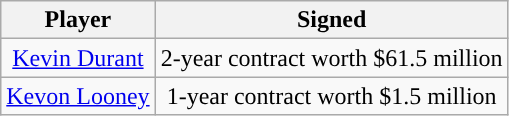<table class="wikitable sortable sortable" style="text-align: center">
<tr>
<th>Player</th>
<th>Signed</th>
</tr>
<tr style="text-align: center">
<td><a href='#'>Kevin Durant</a></td>
<td>2-year contract worth $61.5 million</td>
</tr>
<tr style="text-align: center">
<td><a href='#'>Kevon Looney</a></td>
<td>1-year contract worth $1.5 million</td>
</tr>
</table>
